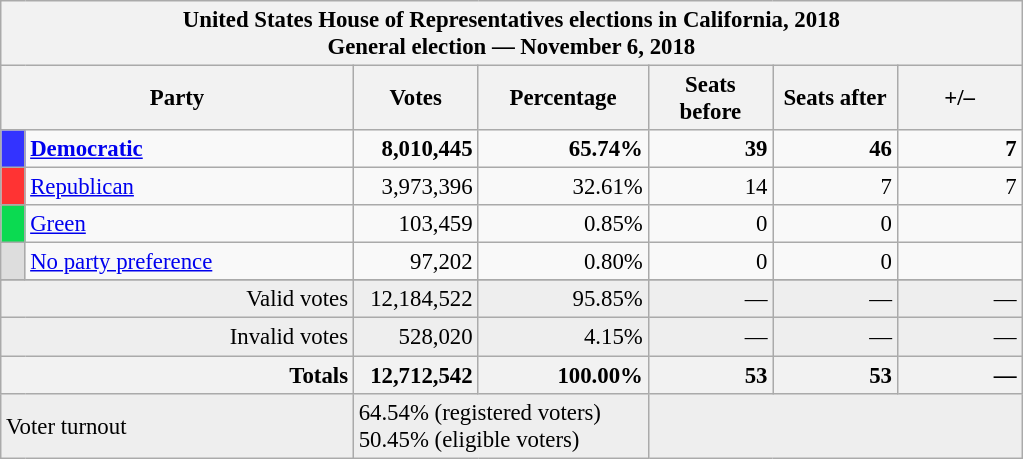<table class="wikitable" style="font-size: 95%;">
<tr>
<th colspan="7">United States House of Representatives elections in California, 2018<br>General election — November 6, 2018</th>
</tr>
<tr>
<th colspan=2 style="width: 15em">Party</th>
<th style="width: 5em">Votes</th>
<th style="width: 7em">Percentage</th>
<th style="width: 5em">Seats before</th>
<th style="width: 5em">Seats after</th>
<th style="width: 5em">+/–</th>
</tr>
<tr>
<th style="background:#33f; width:3px;"></th>
<td style="width: 130px"><strong><a href='#'>Democratic</a></strong></td>
<td style="text-align:right;"><strong>8,010,445</strong></td>
<td style="text-align:right;"><strong>65.74%</strong></td>
<td style="text-align:right;"><strong>39</strong></td>
<td style="text-align:right;"><strong>46</strong></td>
<td style="text-align:right;"><strong> 7</strong></td>
</tr>
<tr>
<th style="background:#f33; width:3px;"></th>
<td style="width: 130px"><a href='#'>Republican</a></td>
<td style="text-align:right;">3,973,396</td>
<td style="text-align:right;">32.61%</td>
<td style="text-align:right;">14</td>
<td style="text-align:right;">7</td>
<td style="text-align:right;"> 7</td>
</tr>
<tr>
<th style="background:#0bda51; width:3px;"></th>
<td style="width: 130px"><a href='#'>Green</a></td>
<td style="text-align:right;">103,459</td>
<td style="text-align:right;">0.85%</td>
<td style="text-align:right;">0</td>
<td style="text-align:right;">0</td>
<td style="text-align:right;"></td>
</tr>
<tr>
<th style="background:#dddddd; width:3px;"></th>
<td style="width: 130px"><a href='#'>No party preference</a></td>
<td style="text-align:right;">97,202</td>
<td style="text-align:right;">0.80%</td>
<td style="text-align:right;">0</td>
<td style="text-align:right;">0</td>
<td style="text-align:right;"></td>
</tr>
<tr>
</tr>
<tr style="background:#eee; text-align:right;">
<td colspan="2">Valid votes</td>
<td>12,184,522</td>
<td>95.85%</td>
<td>—</td>
<td>—</td>
<td>—</td>
</tr>
<tr style="background:#eee; text-align:right;">
<td colspan="2">Invalid votes</td>
<td>528,020</td>
<td>4.15%</td>
<td>—</td>
<td>—</td>
<td>—</td>
</tr>
<tr style="background:#eee;">
<th colspan="2" style="text-align:right;">Totals</th>
<th style="text-align:right;">12,712,542</th>
<th style="text-align:right;">100.00%</th>
<th style="text-align:right;">53</th>
<th style="text-align:right;">53</th>
<th style="text-align:right;">—</th>
</tr>
<tr style="background:#eee; text-align:left;">
<td colspan="2">Voter turnout</td>
<td colspan="2">64.54% (registered voters)<br>50.45% (eligible voters)</td>
<td colspan="3"></td>
</tr>
</table>
